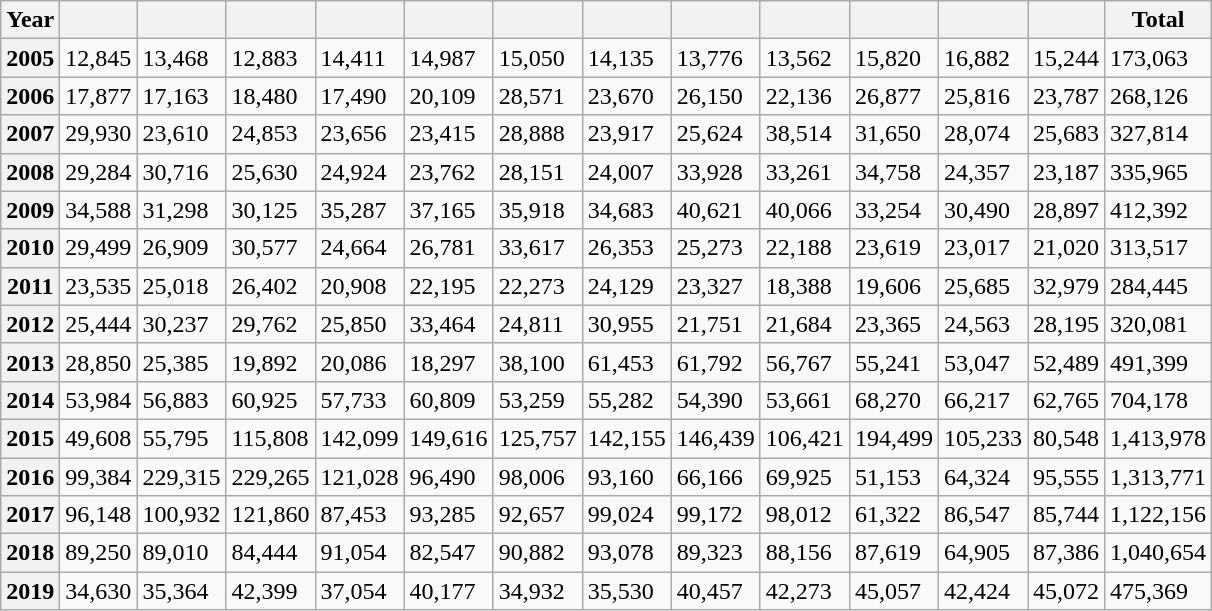<table border="1" class="wikitable sortable">
<tr>
<th scope="row">Year</th>
<th scope="row"></th>
<th scope="row"></th>
<th scope="row"></th>
<th scope="row"></th>
<th scope="row"></th>
<th scope="row"></th>
<th scope="row"></th>
<th scope="row"></th>
<th scope="row"></th>
<th scope="row"></th>
<th scope="row"></th>
<th scope="row"></th>
<th scope="row">Total</th>
</tr>
<tr>
<th scope="row">2005</th>
<td>12,845</td>
<td>13,468</td>
<td>12,883</td>
<td>14,411</td>
<td>14,987</td>
<td>15,050</td>
<td>14,135</td>
<td>13,776</td>
<td>13,562</td>
<td>15,820</td>
<td>16,882</td>
<td>15,244</td>
<td>173,063</td>
</tr>
<tr>
<th scope="row">2006</th>
<td>17,877</td>
<td>17,163</td>
<td>18,480</td>
<td>17,490</td>
<td>20,109</td>
<td>28,571</td>
<td>23,670</td>
<td>26,150</td>
<td>22,136</td>
<td>26,877</td>
<td>25,816</td>
<td>23,787</td>
<td>268,126</td>
</tr>
<tr>
<th scope="row">2007</th>
<td>29,930</td>
<td>23,610</td>
<td>24,853</td>
<td>23,656</td>
<td>23,415</td>
<td>28,888</td>
<td>23,917</td>
<td>25,624</td>
<td>38,514</td>
<td>31,650</td>
<td>28,074</td>
<td>25,683</td>
<td>327,814</td>
</tr>
<tr>
<th scope="row">2008</th>
<td>29,284</td>
<td>30,716</td>
<td>25,630</td>
<td>24,924</td>
<td>23,762</td>
<td>28,151</td>
<td>24,007</td>
<td>33,928</td>
<td>33,261</td>
<td>34,758</td>
<td>24,357</td>
<td>23,187</td>
<td>335,965</td>
</tr>
<tr>
<th scope="row">2009</th>
<td>34,588</td>
<td>31,298</td>
<td>30,125</td>
<td>35,287</td>
<td>37,165</td>
<td>35,918</td>
<td>34,683</td>
<td>40,621</td>
<td>40,066</td>
<td>33,254</td>
<td>30,490</td>
<td>28,897</td>
<td>412,392</td>
</tr>
<tr>
<th scope="row">2010</th>
<td>29,499</td>
<td>26,909</td>
<td>30,577</td>
<td>24,664</td>
<td>26,781</td>
<td>33,617</td>
<td>26,353</td>
<td>25,273</td>
<td>22,188</td>
<td>23,619</td>
<td>23,017</td>
<td>21,020</td>
<td>313,517</td>
</tr>
<tr>
<th scope="row">2011</th>
<td>23,535</td>
<td>25,018</td>
<td>26,402</td>
<td>20,908</td>
<td>22,195</td>
<td>22,273</td>
<td>24,129</td>
<td>23,327</td>
<td>18,388</td>
<td>19,606</td>
<td>25,685</td>
<td>32,979</td>
<td>284,445</td>
</tr>
<tr>
<th scope="row">2012</th>
<td>25,444</td>
<td>30,237</td>
<td>29,762</td>
<td>25,850</td>
<td>33,464</td>
<td>24,811</td>
<td>30,955</td>
<td>21,751</td>
<td>21,684</td>
<td>23,365</td>
<td>24,563</td>
<td>28,195</td>
<td>320,081</td>
</tr>
<tr>
<th scope="row">2013</th>
<td>28,850</td>
<td>25,385</td>
<td>19,892</td>
<td>20,086</td>
<td>18,297</td>
<td>38,100</td>
<td>61,453</td>
<td>61,792</td>
<td>56,767</td>
<td>55,241</td>
<td>53,047</td>
<td>52,489</td>
<td>491,399</td>
</tr>
<tr>
<th scope="row">2014</th>
<td>53,984</td>
<td>56,883</td>
<td>60,925</td>
<td>57,733</td>
<td>60,809</td>
<td>53,259</td>
<td>55,282</td>
<td>54,390</td>
<td>53,661</td>
<td>68,270</td>
<td>66,217</td>
<td>62,765</td>
<td>704,178</td>
</tr>
<tr>
<th scope="row">2015</th>
<td>49,608</td>
<td>55,795</td>
<td>115,808</td>
<td>142,099</td>
<td>149,616</td>
<td>125,757</td>
<td>142,155</td>
<td>146,439</td>
<td>106,421</td>
<td>194,499</td>
<td>105,233</td>
<td>80,548</td>
<td>1,413,978</td>
</tr>
<tr>
<th scope="row">2016</th>
<td>99,384</td>
<td>229,315</td>
<td>229,265</td>
<td>121,028</td>
<td>96,490</td>
<td>98,006</td>
<td>93,160</td>
<td>66,166</td>
<td>69,925</td>
<td>51,153</td>
<td>64,324</td>
<td>95,555</td>
<td>1,313,771</td>
</tr>
<tr>
<th>2017</th>
<td>96,148</td>
<td>100,932</td>
<td>121,860</td>
<td>87,453</td>
<td>93,285</td>
<td>92,657</td>
<td>99,024</td>
<td>99,172</td>
<td>98,012</td>
<td>61,322</td>
<td>86,547</td>
<td>85,744</td>
<td>1,122,156</td>
</tr>
<tr>
<th>2018</th>
<td>89,250</td>
<td>89,010</td>
<td>84,444</td>
<td>91,054</td>
<td>82,547</td>
<td>90,882</td>
<td>93,078</td>
<td>89,323</td>
<td>88,156</td>
<td>87,619</td>
<td>64,905</td>
<td>87,386</td>
<td>1,040,654</td>
</tr>
<tr>
<th>2019</th>
<td>34,630</td>
<td>35,364</td>
<td>42,399</td>
<td>37,054</td>
<td>40,177</td>
<td>34,932</td>
<td>35,530</td>
<td>40,457</td>
<td>42,273</td>
<td>45,057</td>
<td>42,424</td>
<td>45,072</td>
<td>475,369</td>
</tr>
</table>
